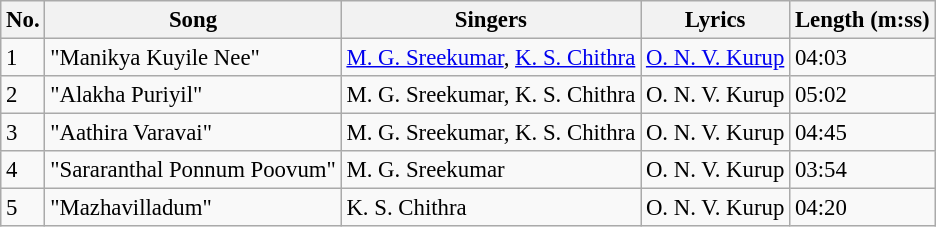<table class="wikitable" style="font-size:95%;">
<tr>
<th>No.</th>
<th>Song</th>
<th>Singers</th>
<th>Lyrics</th>
<th>Length (m:ss)</th>
</tr>
<tr>
<td>1</td>
<td>"Manikya Kuyile Nee"</td>
<td><a href='#'>M. G. Sreekumar</a>, <a href='#'>K. S. Chithra</a></td>
<td><a href='#'>O. N. V. Kurup</a></td>
<td>04:03</td>
</tr>
<tr>
<td>2</td>
<td>"Alakha Puriyil"</td>
<td>M. G. Sreekumar, K. S. Chithra</td>
<td>O. N. V. Kurup</td>
<td>05:02</td>
</tr>
<tr>
<td>3</td>
<td>"Aathira Varavai"</td>
<td>M. G. Sreekumar, K. S. Chithra</td>
<td>O. N. V. Kurup</td>
<td>04:45</td>
</tr>
<tr>
<td>4</td>
<td>"Sararanthal Ponnum Poovum"</td>
<td>M. G. Sreekumar</td>
<td>O. N. V. Kurup</td>
<td>03:54</td>
</tr>
<tr>
<td>5</td>
<td>"Mazhavilladum"</td>
<td>K. S. Chithra</td>
<td>O. N. V. Kurup</td>
<td>04:20</td>
</tr>
</table>
